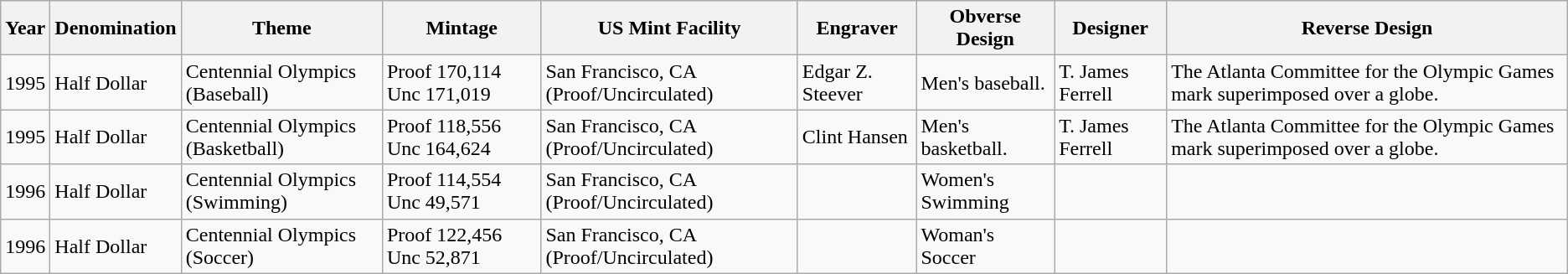<table class="wikitable">
<tr>
<th>Year</th>
<th>Denomination</th>
<th>Theme</th>
<th>Mintage</th>
<th>US Mint Facility</th>
<th>Engraver</th>
<th>Obverse Design</th>
<th>Designer</th>
<th>Reverse Design</th>
</tr>
<tr>
<td>1995</td>
<td>Half Dollar</td>
<td>Centennial Olympics (Baseball)</td>
<td>Proof 170,114 Unc 171,019</td>
<td>San Francisco, CA (Proof/Uncirculated)</td>
<td>Edgar Z. Steever</td>
<td>Men's baseball.</td>
<td>T. James Ferrell</td>
<td>The Atlanta Committee for the Olympic Games mark superimposed over a globe.</td>
</tr>
<tr>
<td>1995</td>
<td>Half Dollar</td>
<td>Centennial Olympics (Basketball)</td>
<td>Proof 118,556 Unc 164,624</td>
<td>San Francisco, CA (Proof/Uncirculated)</td>
<td>Clint Hansen</td>
<td>Men's basketball.</td>
<td>T. James Ferrell</td>
<td>The Atlanta Committee for the Olympic Games mark superimposed over a globe.</td>
</tr>
<tr>
<td>1996</td>
<td>Half Dollar</td>
<td>Centennial Olympics (Swimming)</td>
<td>Proof 114,554 Unc 49,571</td>
<td>San Francisco, CA (Proof/Uncirculated)</td>
<td></td>
<td>Women's Swimming</td>
<td></td>
<td></td>
</tr>
<tr>
<td>1996</td>
<td>Half Dollar</td>
<td>Centennial Olympics (Soccer)</td>
<td>Proof 122,456 Unc 52,871</td>
<td>San Francisco, CA (Proof/Uncirculated)</td>
<td></td>
<td>Woman's Soccer</td>
<td></td>
<td></td>
</tr>
</table>
